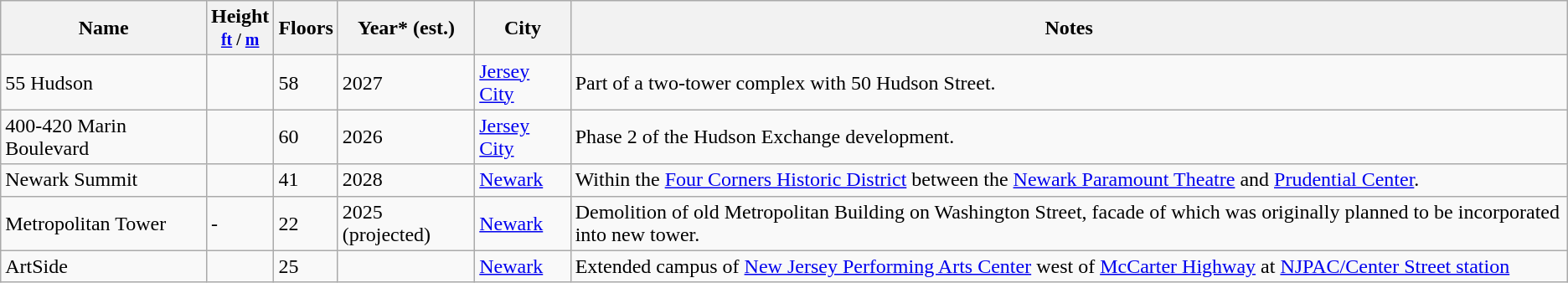<table class="wikitable sortable">
<tr>
<th>Name</th>
<th>Height<br><small><a href='#'>ft</a> / <a href='#'>m</a></small></th>
<th>Floors</th>
<th>Year* (est.)</th>
<th>City</th>
<th class="unsortable">Notes</th>
</tr>
<tr>
<td>55 Hudson</td>
<td></td>
<td>58</td>
<td>2027</td>
<td><a href='#'>Jersey City</a></td>
<td>Part of a two-tower complex with 50 Hudson Street.</td>
</tr>
<tr>
<td>400-420 Marin Boulevard</td>
<td></td>
<td>60</td>
<td>2026</td>
<td><a href='#'>Jersey City</a></td>
<td>Phase 2 of the Hudson Exchange development.</td>
</tr>
<tr>
<td>Newark Summit</td>
<td></td>
<td>41</td>
<td>2028</td>
<td><a href='#'>Newark</a></td>
<td>Within the <a href='#'>Four Corners Historic District</a> between the <a href='#'>Newark Paramount Theatre</a> and <a href='#'>Prudential Center</a>.</td>
</tr>
<tr>
<td>Metropolitan Tower</td>
<td> -</td>
<td>22</td>
<td>2025 (projected)</td>
<td><a href='#'>Newark</a></td>
<td>Demolition of old Metropolitan Building on Washington Street, facade of which was originally planned to be incorporated into new tower.</td>
</tr>
<tr>
<td>ArtSide</td>
<td></td>
<td>25</td>
<td></td>
<td><a href='#'>Newark</a></td>
<td>Extended campus of <a href='#'>New Jersey Performing Arts Center</a> west of <a href='#'>McCarter Highway</a> at <a href='#'>NJPAC/Center Street station</a></td>
</tr>
</table>
